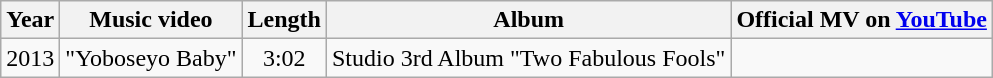<table class="wikitable" style="text-align: center">
<tr>
<th>Year</th>
<th>Music video</th>
<th>Length</th>
<th>Album</th>
<th>Official MV on <a href='#'>YouTube</a></th>
</tr>
<tr>
<td>2013</td>
<td>"Yoboseyo Baby"</td>
<td>3:02</td>
<td>Studio 3rd Album "Two Fabulous Fools"</td>
<td></td>
</tr>
</table>
